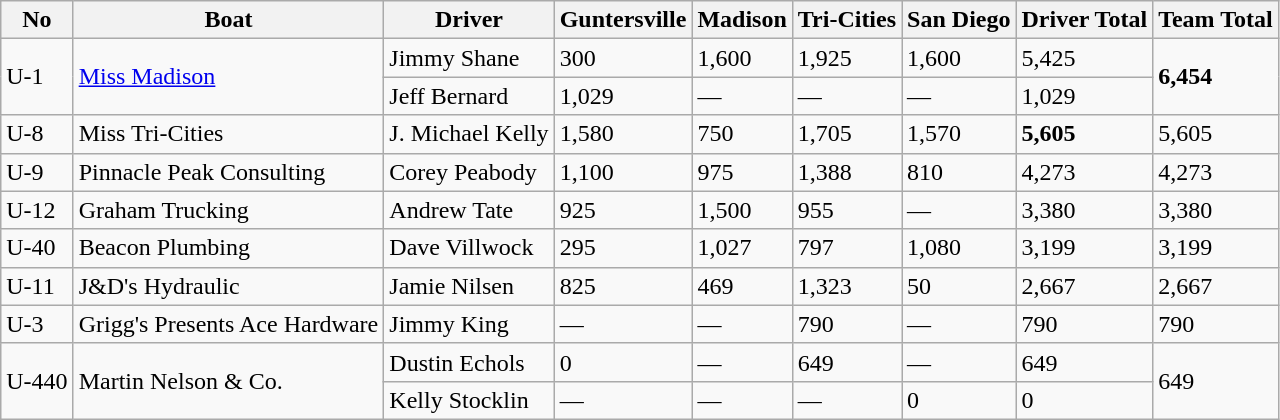<table class="wikitable">
<tr>
<th>No</th>
<th>Boat</th>
<th>Driver</th>
<th>Guntersville</th>
<th>Madison</th>
<th>Tri-Cities</th>
<th>San Diego</th>
<th>Driver Total</th>
<th>Team Total</th>
</tr>
<tr>
<td rowspan="2">U-1</td>
<td rowspan="2"><a href='#'>Miss Madison</a> </td>
<td>Jimmy Shane</td>
<td>300</td>
<td>1,600</td>
<td>1,925</td>
<td>1,600</td>
<td>5,425</td>
<td rowspan="2"><strong>6,454</strong></td>
</tr>
<tr>
<td>Jeff Bernard</td>
<td>1,029</td>
<td>—</td>
<td>—</td>
<td>—</td>
<td>1,029</td>
</tr>
<tr>
<td>U-8</td>
<td>Miss Tri-Cities</td>
<td>J. Michael Kelly</td>
<td>1,580</td>
<td>750</td>
<td>1,705</td>
<td>1,570</td>
<td><strong>5,605</strong></td>
<td>5,605</td>
</tr>
<tr>
<td>U-9</td>
<td>Pinnacle Peak Consulting</td>
<td>Corey Peabody</td>
<td>1,100</td>
<td>975</td>
<td>1,388</td>
<td>810</td>
<td>4,273</td>
<td>4,273</td>
</tr>
<tr>
<td>U-12</td>
<td>Graham Trucking</td>
<td>Andrew Tate</td>
<td>925</td>
<td>1,500</td>
<td>955</td>
<td>—</td>
<td>3,380</td>
<td>3,380</td>
</tr>
<tr>
<td>U-40</td>
<td>Beacon Plumbing</td>
<td>Dave Villwock</td>
<td>295</td>
<td>1,027</td>
<td>797</td>
<td>1,080</td>
<td>3,199</td>
<td>3,199</td>
</tr>
<tr>
<td>U-11</td>
<td>J&D's Hydraulic</td>
<td>Jamie Nilsen</td>
<td>825</td>
<td>469</td>
<td>1,323</td>
<td>50</td>
<td>2,667</td>
<td>2,667</td>
</tr>
<tr>
<td>U-3</td>
<td>Grigg's Presents Ace Hardware</td>
<td>Jimmy King</td>
<td>—</td>
<td>—</td>
<td>790</td>
<td>—</td>
<td>790</td>
<td>790</td>
</tr>
<tr>
<td rowspan="2">U-440</td>
<td rowspan="2">Martin Nelson & Co.</td>
<td>Dustin Echols</td>
<td>0</td>
<td>—</td>
<td>649</td>
<td>—</td>
<td>649</td>
<td rowspan="2">649</td>
</tr>
<tr>
<td>Kelly Stocklin</td>
<td>—</td>
<td>—</td>
<td>—</td>
<td>0</td>
<td>0</td>
</tr>
</table>
